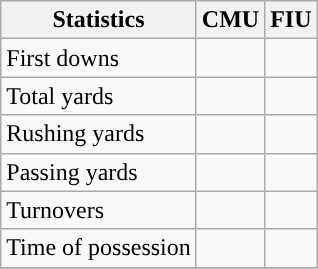<table class="wikitable" style="float: left;">
<tr>
<th>Statistics</th>
<th>CMU</th>
<th>FIU</th>
</tr>
<tr>
<td>First downs</td>
<td></td>
<td></td>
</tr>
<tr>
<td>Total yards</td>
<td></td>
<td></td>
</tr>
<tr>
<td>Rushing yards</td>
<td></td>
<td></td>
</tr>
<tr>
<td>Passing yards</td>
<td></td>
<td></td>
</tr>
<tr>
<td>Turnovers</td>
<td></td>
<td></td>
</tr>
<tr>
<td>Time of possession</td>
<td></td>
<td></td>
</tr>
<tr>
</tr>
</table>
